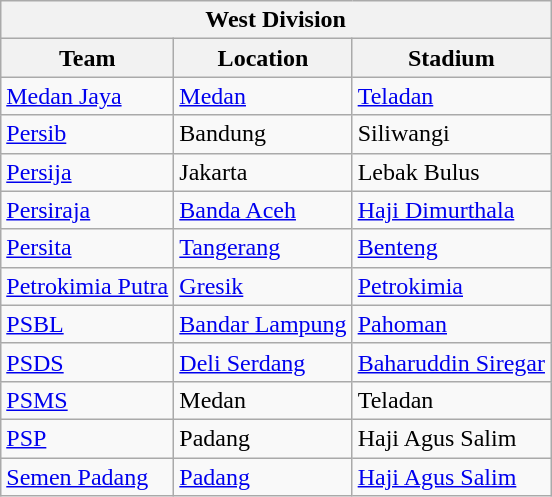<table class="wikitable" style="text-align: left;">
<tr>
<th colspan="3">West Division</th>
</tr>
<tr>
<th>Team</th>
<th>Location</th>
<th>Stadium</th>
</tr>
<tr>
<td><a href='#'>Medan Jaya</a></td>
<td><a href='#'>Medan</a></td>
<td><a href='#'>Teladan</a></td>
</tr>
<tr>
<td><a href='#'>Persib</a></td>
<td>Bandung</td>
<td>Siliwangi</td>
</tr>
<tr>
<td><a href='#'>Persija</a></td>
<td>Jakarta </td>
<td>Lebak Bulus</td>
</tr>
<tr>
<td><a href='#'>Persiraja</a></td>
<td><a href='#'>Banda Aceh</a></td>
<td><a href='#'>Haji Dimurthala</a></td>
</tr>
<tr>
<td><a href='#'>Persita</a></td>
<td><a href='#'>Tangerang</a></td>
<td><a href='#'>Benteng</a></td>
</tr>
<tr>
<td><a href='#'>Petrokimia Putra</a></td>
<td><a href='#'>Gresik</a></td>
<td><a href='#'>Petrokimia</a></td>
</tr>
<tr>
<td><a href='#'>PSBL</a></td>
<td><a href='#'>Bandar Lampung</a></td>
<td><a href='#'>Pahoman</a></td>
</tr>
<tr>
<td><a href='#'>PSDS</a></td>
<td><a href='#'>Deli Serdang</a></td>
<td><a href='#'>Baharuddin Siregar</a></td>
</tr>
<tr>
<td><a href='#'>PSMS</a></td>
<td>Medan</td>
<td>Teladan</td>
</tr>
<tr>
<td><a href='#'>PSP</a></td>
<td>Padang</td>
<td>Haji Agus Salim</td>
</tr>
<tr>
<td><a href='#'>Semen Padang</a></td>
<td><a href='#'>Padang</a></td>
<td><a href='#'>Haji Agus Salim</a></td>
</tr>
</table>
